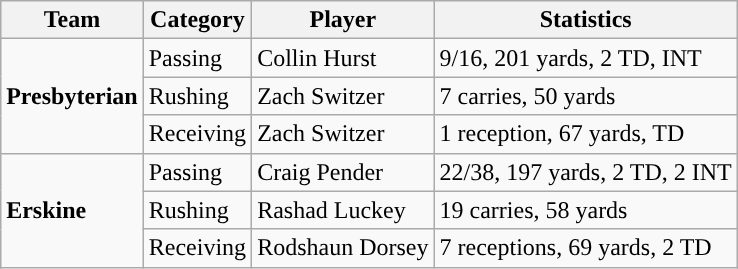<table class="wikitable" style="float: right;">
<tr>
<th>Team</th>
<th>Category</th>
<th>Player</th>
<th>Statistics</th>
</tr>
<tr>
<td rowspan=3><strong>Presbyterian</strong></td>
<td>Passing</td>
<td>Collin Hurst</td>
<td>9/16, 201 yards, 2 TD, INT</td>
</tr>
<tr>
<td>Rushing</td>
<td>Zach Switzer</td>
<td>7 carries, 50 yards</td>
</tr>
<tr>
<td>Receiving</td>
<td>Zach Switzer</td>
<td>1 reception, 67 yards, TD</td>
</tr>
<tr>
<td rowspan=3><strong>Erskine</strong></td>
<td>Passing</td>
<td>Craig Pender</td>
<td>22/38, 197 yards, 2 TD, 2 INT</td>
</tr>
<tr>
<td>Rushing</td>
<td>Rashad Luckey</td>
<td>19 carries, 58 yards</td>
</tr>
<tr>
<td>Receiving</td>
<td>Rodshaun Dorsey</td>
<td>7 receptions, 69 yards, 2 TD</td>
</tr>
</table>
